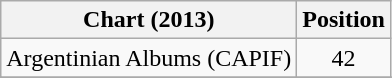<table class="wikitable sortable plainrowheaders">
<tr>
<th scope="col">Chart (2013)</th>
<th scope="col">Position</th>
</tr>
<tr>
<td>Argentinian Albums (CAPIF)</td>
<td style="text-align:center;">42</td>
</tr>
<tr>
</tr>
<tr>
</tr>
<tr>
</tr>
</table>
